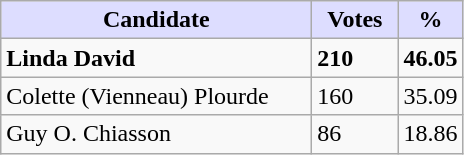<table class="wikitable">
<tr>
<th style="background:#ddf; width:200px;">Candidate</th>
<th style="background:#ddf; width:50px;">Votes</th>
<th style="background:#ddf; width:30px;">%</th>
</tr>
<tr>
<td><strong>Linda David</strong></td>
<td><strong>210</strong></td>
<td><strong>46.05</strong></td>
</tr>
<tr>
<td>Colette (Vienneau) Plourde</td>
<td>160</td>
<td>35.09</td>
</tr>
<tr>
<td>Guy O. Chiasson</td>
<td>86</td>
<td>18.86</td>
</tr>
</table>
